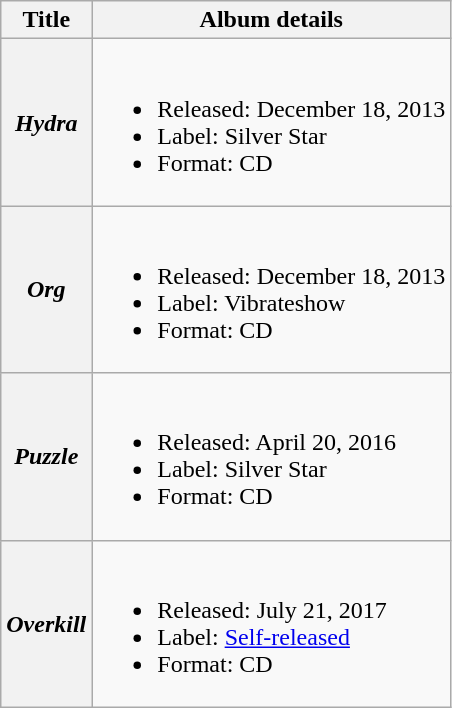<table class="wikitable plainrowheaders">
<tr>
<th scope="col">Title</th>
<th scope="col">Album details</th>
</tr>
<tr>
<th scope="row"><em>Hydra</em><br></th>
<td><br><ul><li>Released: December 18, 2013</li><li>Label: Silver Star</li><li>Format: CD</li></ul></td>
</tr>
<tr>
<th scope="row"><em>Org</em><br></th>
<td><br><ul><li>Released: December 18, 2013</li><li>Label: Vibrateshow</li><li>Format: CD</li></ul></td>
</tr>
<tr>
<th scope="row"><em>Puzzle</em><br></th>
<td><br><ul><li>Released: April 20, 2016</li><li>Label: Silver Star</li><li>Format: CD</li></ul></td>
</tr>
<tr>
<th scope="row"><em>Overkill</em><br></th>
<td><br><ul><li>Released: July 21, 2017</li><li>Label: <a href='#'>Self-released</a></li><li>Format: CD</li></ul></td>
</tr>
</table>
